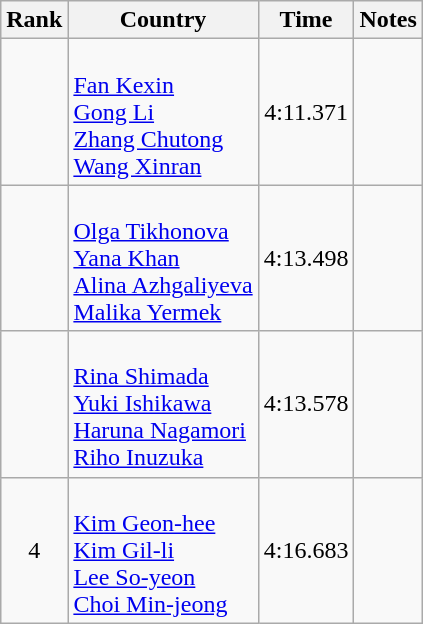<table class="wikitable sortable" style="text-align:center">
<tr>
<th>Rank</th>
<th>Country</th>
<th>Time</th>
<th>Notes</th>
</tr>
<tr>
<td></td>
<td align=left><br><a href='#'>Fan Kexin</a><br><a href='#'>Gong Li</a><br><a href='#'>Zhang Chutong</a><br><a href='#'>Wang Xinran</a></td>
<td>4:11.371</td>
<td></td>
</tr>
<tr>
<td></td>
<td align=left><br><a href='#'>Olga Tikhonova</a><br><a href='#'>Yana Khan</a><br><a href='#'>Alina Azhgaliyeva</a><br><a href='#'>Malika Yermek</a></td>
<td>4:13.498</td>
<td></td>
</tr>
<tr>
<td></td>
<td align=left><br><a href='#'>Rina Shimada</a><br><a href='#'>Yuki Ishikawa</a><br><a href='#'>Haruna Nagamori</a><br><a href='#'>Riho Inuzuka</a></td>
<td>4:13.578</td>
<td></td>
</tr>
<tr>
<td>4</td>
<td align=left><br><a href='#'>Kim Geon-hee</a><br><a href='#'>Kim Gil-li</a><br><a href='#'>Lee So-yeon</a><br><a href='#'>Choi Min-jeong</a></td>
<td>4:16.683</td>
<td></td>
</tr>
</table>
